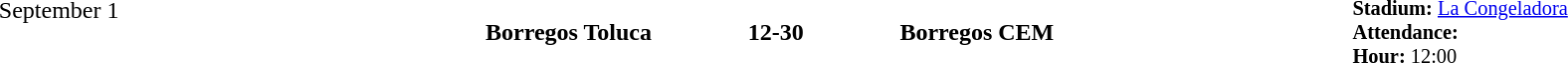<table style="width: 100%; background: transparent;" cellspacing="0">
<tr>
<td align=center valign=top rowspan=3 width=15%>September 1</td>
</tr>
<tr>
<td width=24% align=right><strong>Borregos Toluca</strong></td>
<td align=center width=13%><strong>12-30</strong></td>
<td width=24%><strong>Borregos CEM</strong></td>
<td style=font-size:85% rowspan=2 valign=top><strong>Stadium:</strong> <a href='#'>La Congeladora</a><br><strong>Attendance:</strong> <br><strong>Hour:</strong> 12:00</td>
</tr>
</table>
